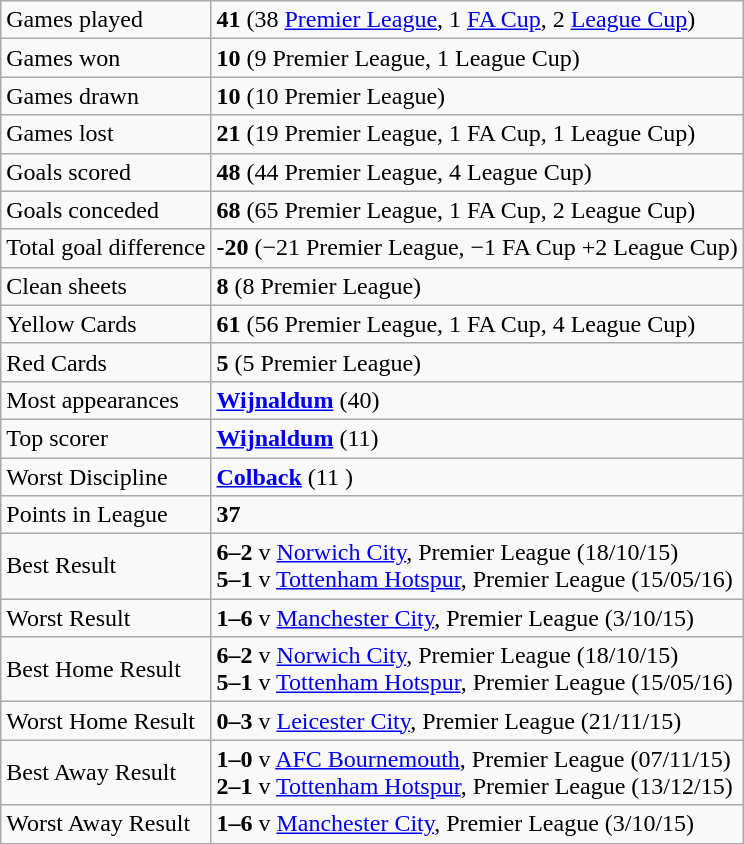<table class="wikitable">
<tr>
<td>Games played</td>
<td><strong>41</strong> (38 <a href='#'>Premier League</a>, 1 <a href='#'>FA Cup</a>, 2 <a href='#'>League Cup</a>)</td>
</tr>
<tr>
<td>Games won</td>
<td><strong>10</strong> (9 Premier League, 1 League Cup)</td>
</tr>
<tr>
<td>Games drawn</td>
<td><strong>10</strong> (10 Premier League)</td>
</tr>
<tr>
<td>Games lost</td>
<td><strong>21</strong> (19 Premier League, 1 FA Cup, 1 League Cup)</td>
</tr>
<tr>
<td>Goals scored</td>
<td><strong>48</strong> (44 Premier League, 4 League Cup)</td>
</tr>
<tr>
<td>Goals conceded</td>
<td><strong>68</strong> (65 Premier League, 1 FA Cup, 2 League Cup)</td>
</tr>
<tr>
<td>Total goal difference</td>
<td><strong>-20</strong> (−21 Premier League, −1 FA Cup +2 League Cup)</td>
</tr>
<tr>
<td>Clean sheets</td>
<td><strong>8</strong> (8 Premier League)</td>
</tr>
<tr>
<td>Yellow Cards</td>
<td><strong>61</strong> (56 Premier League, 1 FA Cup, 4 League Cup)</td>
</tr>
<tr>
<td>Red Cards</td>
<td><strong>5</strong> (5 Premier League)</td>
</tr>
<tr>
<td>Most appearances</td>
<td> <strong><a href='#'>Wijnaldum</a></strong>  (40)</td>
</tr>
<tr>
<td>Top scorer</td>
<td> <strong><a href='#'>Wijnaldum</a></strong> (11)</td>
</tr>
<tr>
<td>Worst Discipline</td>
<td> <strong><a href='#'>Colback</a></strong> (11 )</td>
</tr>
<tr>
<td>Points in League</td>
<td><strong>37</strong></td>
</tr>
<tr>
<td>Best Result</td>
<td><strong>6–2</strong> v <a href='#'>Norwich City</a>, Premier League (18/10/15)<br><strong>5–1</strong> v <a href='#'>Tottenham Hotspur</a>, Premier League (15/05/16)</td>
</tr>
<tr>
<td>Worst Result</td>
<td><strong>1–6</strong> v <a href='#'>Manchester City</a>, Premier League (3/10/15)</td>
</tr>
<tr>
<td>Best Home Result</td>
<td><strong>6–2</strong> v <a href='#'>Norwich City</a>, Premier League (18/10/15)<br><strong>5–1</strong> v <a href='#'>Tottenham Hotspur</a>, Premier League (15/05/16)</td>
</tr>
<tr>
<td>Worst Home Result</td>
<td><strong>0–3</strong> v <a href='#'>Leicester City</a>, Premier League (21/11/15)</td>
</tr>
<tr>
<td>Best Away Result</td>
<td><strong>1–0</strong> v <a href='#'>AFC Bournemouth</a>, Premier League (07/11/15)<br><strong>2–1</strong> v <a href='#'>Tottenham Hotspur</a>, Premier League (13/12/15)</td>
</tr>
<tr>
<td>Worst Away Result</td>
<td><strong>1–6</strong> v <a href='#'>Manchester City</a>, Premier League (3/10/15)</td>
</tr>
</table>
